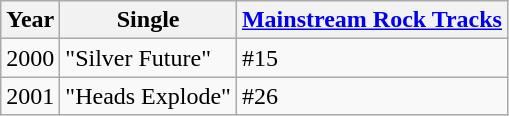<table class="wikitable">
<tr>
<th>Year</th>
<th>Single</th>
<th><a href='#'>Mainstream Rock Tracks</a></th>
</tr>
<tr>
<td>2000</td>
<td>"Silver Future"</td>
<td>#15</td>
</tr>
<tr>
<td>2001</td>
<td>"Heads Explode"</td>
<td>#26</td>
</tr>
</table>
